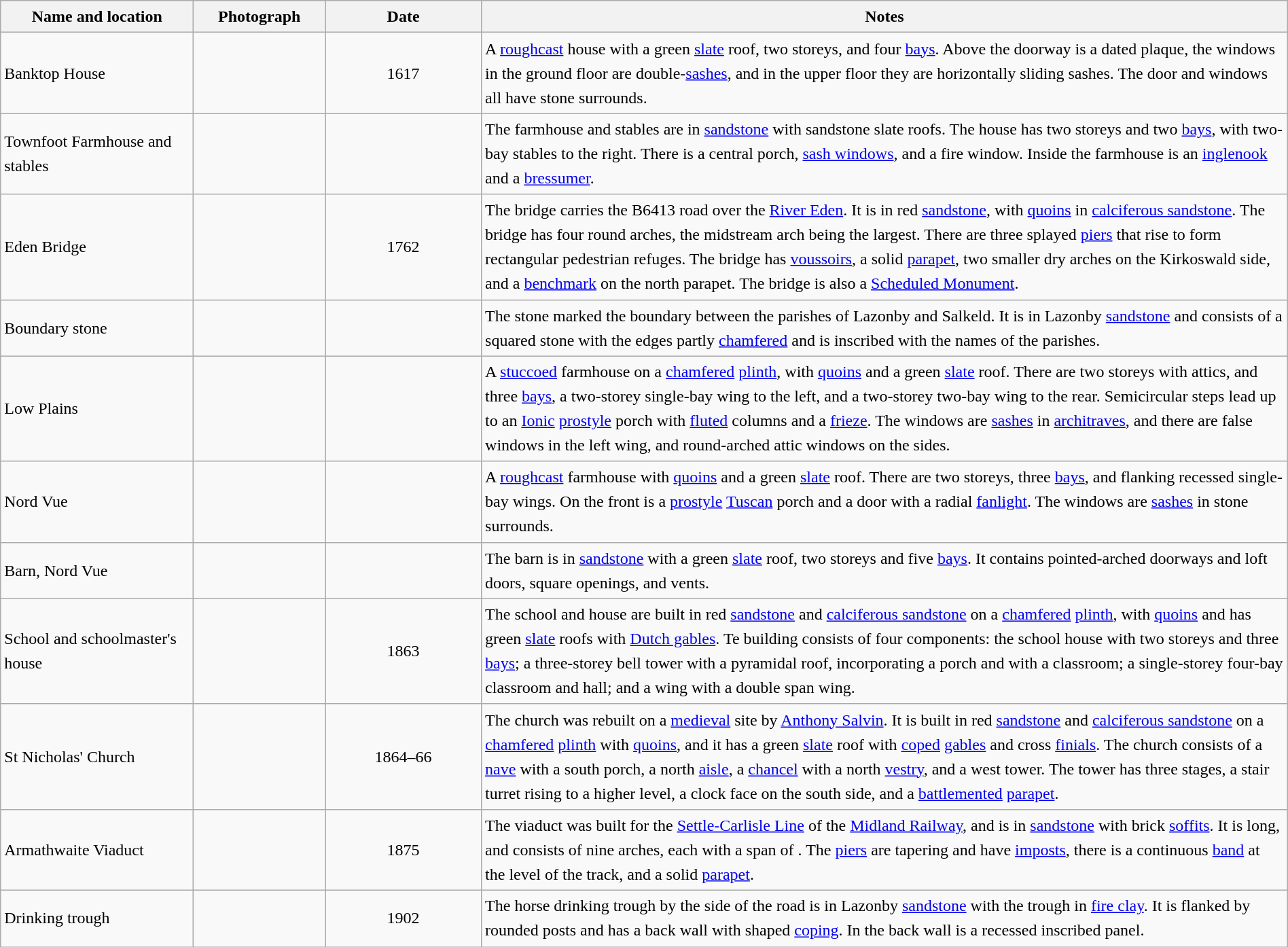<table class="wikitable sortable plainrowheaders" style="width:100%;border:0px;text-align:left;line-height:150%;">
<tr>
<th scope="col"  style="width:150px">Name and location</th>
<th scope="col"  style="width:100px" class="unsortable">Photograph</th>
<th scope="col"  style="width:120px">Date</th>
<th scope="col"  style="width:650px" class="unsortable">Notes</th>
</tr>
<tr>
<td>Banktop House<br><small></small></td>
<td></td>
<td align="center">1617</td>
<td>A <a href='#'>roughcast</a> house with a green <a href='#'>slate</a> roof, two storeys, and four <a href='#'>bays</a>.  Above the doorway is a dated plaque, the windows in the ground floor are double-<a href='#'>sashes</a>, and in the upper floor they are horizontally sliding sashes.  The door and windows all have stone surrounds.</td>
</tr>
<tr>
<td>Townfoot Farmhouse and stables<br><small></small></td>
<td></td>
<td align="center"></td>
<td>The farmhouse and stables are in <a href='#'>sandstone</a> with sandstone slate roofs.  The house has two storeys and two <a href='#'>bays</a>, with two-bay stables to the right.  There is a central porch, <a href='#'>sash windows</a>, and a fire window.  Inside the farmhouse is an <a href='#'>inglenook</a> and a <a href='#'>bressumer</a>.</td>
</tr>
<tr>
<td>Eden Bridge<br><small></small></td>
<td></td>
<td align="center">1762</td>
<td>The bridge carries the B6413 road over the <a href='#'>River Eden</a>.  It is in red <a href='#'>sandstone</a>, with <a href='#'>quoins</a> in <a href='#'>calciferous sandstone</a>.  The bridge has four round arches, the midstream arch being the largest.  There are three splayed <a href='#'>piers</a> that rise to form rectangular pedestrian refuges.  The bridge has <a href='#'>voussoirs</a>, a solid <a href='#'>parapet</a>, two smaller dry arches on the Kirkoswald side, and a <a href='#'>benchmark</a> on the north parapet.  The bridge is also a <a href='#'>Scheduled Monument</a>.</td>
</tr>
<tr>
<td>Boundary stone<br><small></small></td>
<td></td>
<td align="center"></td>
<td>The stone marked the boundary between the parishes of Lazonby and Salkeld.  It is in Lazonby <a href='#'>sandstone</a> and consists of a squared stone with the edges partly <a href='#'>chamfered</a> and is inscribed with the names of the parishes.</td>
</tr>
<tr>
<td>Low Plains<br><small></small></td>
<td></td>
<td align="center"></td>
<td>A <a href='#'>stuccoed</a> farmhouse on a <a href='#'>chamfered</a> <a href='#'>plinth</a>, with <a href='#'>quoins</a> and a green <a href='#'>slate</a> roof.  There are two storeys with attics, and three <a href='#'>bays</a>, a two-storey single-bay wing to the left, and a two-storey two-bay wing to the rear.  Semicircular steps lead up to an <a href='#'>Ionic</a> <a href='#'>prostyle</a> porch with <a href='#'>fluted</a> columns and a <a href='#'>frieze</a>.  The windows are <a href='#'>sashes</a> in <a href='#'>architraves</a>, and there are false windows in the left wing, and round-arched attic windows on the sides.</td>
</tr>
<tr>
<td>Nord Vue<br><small></small></td>
<td></td>
<td align="center"></td>
<td>A <a href='#'>roughcast</a> farmhouse with <a href='#'>quoins</a> and a green <a href='#'>slate</a> roof.  There are two storeys, three <a href='#'>bays</a>, and flanking recessed single-bay wings.  On the front is a <a href='#'>prostyle</a> <a href='#'>Tuscan</a> porch and a door with a radial <a href='#'>fanlight</a>.  The windows are <a href='#'>sashes</a> in stone surrounds.</td>
</tr>
<tr>
<td>Barn, Nord Vue<br><small></small></td>
<td></td>
<td align="center"></td>
<td>The barn is in <a href='#'>sandstone</a> with a green <a href='#'>slate</a> roof, two storeys and five <a href='#'>bays</a>.  It contains pointed-arched doorways and loft doors, square openings, and vents.</td>
</tr>
<tr>
<td>School and schoolmaster's house<br><small></small></td>
<td></td>
<td align="center">1863</td>
<td>The school and house are built in red <a href='#'>sandstone</a> and <a href='#'>calciferous sandstone</a> on a <a href='#'>chamfered</a> <a href='#'>plinth</a>, with <a href='#'>quoins</a> and has green <a href='#'>slate</a> roofs with <a href='#'>Dutch gables</a>.  Te building consists of four components: the school house with two storeys and three <a href='#'>bays</a>; a three-storey bell tower with a pyramidal roof, incorporating a porch and with a classroom; a single-storey four-bay classroom and hall; and a wing with a double span wing.</td>
</tr>
<tr>
<td>St Nicholas' Church<br><small></small></td>
<td></td>
<td align="center">1864–66</td>
<td>The church was rebuilt on a <a href='#'>medieval</a> site by <a href='#'>Anthony Salvin</a>.  It is built in red <a href='#'>sandstone</a> and <a href='#'>calciferous sandstone</a> on a <a href='#'>chamfered</a> <a href='#'>plinth</a> with <a href='#'>quoins</a>, and it has a green <a href='#'>slate</a> roof with <a href='#'>coped</a> <a href='#'>gables</a> and cross <a href='#'>finials</a>.  The church consists of a <a href='#'>nave</a> with a south porch, a north <a href='#'>aisle</a>, a <a href='#'>chancel</a> with a north <a href='#'>vestry</a>, and a west tower.  The tower has three stages, a stair turret rising to a higher level, a clock face on the south side, and a <a href='#'>battlemented</a> <a href='#'>parapet</a>.</td>
</tr>
<tr>
<td>Armathwaite Viaduct<br><small></small></td>
<td></td>
<td align="center">1875</td>
<td>The viaduct was built for the <a href='#'>Settle-Carlisle Line</a> of the <a href='#'>Midland Railway</a>, and is in <a href='#'>sandstone</a> with brick <a href='#'>soffits</a>.  It is  long, and consists of nine arches, each with a span of .  The <a href='#'>piers</a> are tapering and have <a href='#'>imposts</a>, there is a continuous <a href='#'>band</a> at the level of the track, and a solid <a href='#'>parapet</a>.</td>
</tr>
<tr>
<td>Drinking trough<br><small></small></td>
<td></td>
<td align="center">1902</td>
<td>The horse drinking trough by the side of the road is in Lazonby <a href='#'>sandstone</a> with the trough in <a href='#'>fire clay</a>.  It is flanked by rounded posts and has a back wall with shaped <a href='#'>coping</a>.  In the back wall is a recessed inscribed panel.</td>
</tr>
<tr>
</tr>
</table>
